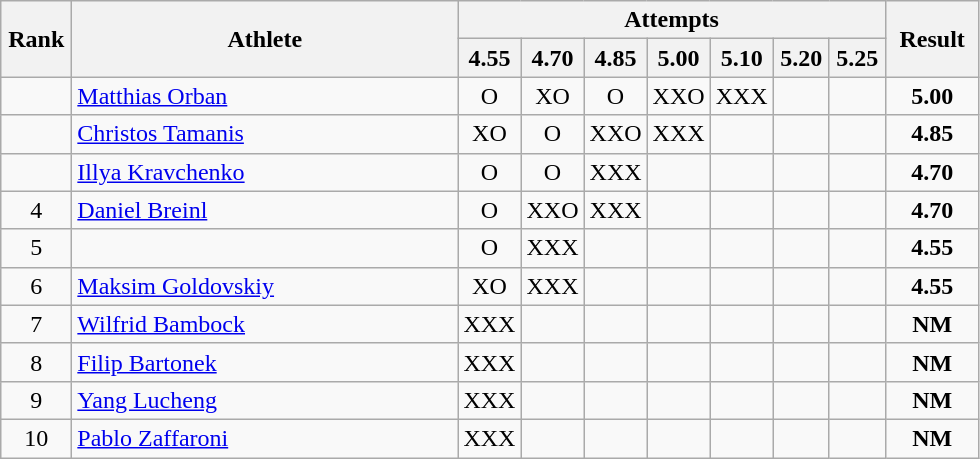<table class="wikitable" style="text-align:center">
<tr>
<th rowspan=2 width=40>Rank</th>
<th rowspan=2 width=250>Athlete</th>
<th colspan=7>Attempts</th>
<th rowspan=2 width=55>Result</th>
</tr>
<tr>
<th width=30>4.55</th>
<th width=30>4.70</th>
<th width=30>4.85</th>
<th width=30>5.00</th>
<th width=30>5.10</th>
<th width=30>5.20</th>
<th width=30>5.25</th>
</tr>
<tr>
<td></td>
<td align=left> <a href='#'>Matthias Orban</a></td>
<td>O</td>
<td>XO</td>
<td>O</td>
<td>XXO</td>
<td>XXX</td>
<td></td>
<td></td>
<td><strong>5.00</strong></td>
</tr>
<tr>
<td></td>
<td align=left> <a href='#'>Christos Tamanis</a></td>
<td>XO</td>
<td>O</td>
<td>XXO</td>
<td>XXX</td>
<td></td>
<td></td>
<td></td>
<td><strong>4.85</strong></td>
</tr>
<tr>
<td></td>
<td align=left> <a href='#'>Illya Kravchenko</a></td>
<td>O</td>
<td>O</td>
<td>XXX</td>
<td></td>
<td></td>
<td></td>
<td></td>
<td><strong>4.70</strong></td>
</tr>
<tr>
<td>4</td>
<td align=left> <a href='#'>Daniel Breinl</a></td>
<td>O</td>
<td>XXO</td>
<td>XXX</td>
<td></td>
<td></td>
<td></td>
<td></td>
<td><strong>4.70</strong></td>
</tr>
<tr>
<td>5</td>
<td align=left> </td>
<td>O</td>
<td>XXX</td>
<td></td>
<td></td>
<td></td>
<td></td>
<td></td>
<td><strong>4.55</strong></td>
</tr>
<tr>
<td>6</td>
<td align=left> <a href='#'>Maksim Goldovskiy</a></td>
<td>XO</td>
<td>XXX</td>
<td></td>
<td></td>
<td></td>
<td></td>
<td></td>
<td><strong>4.55</strong></td>
</tr>
<tr>
<td>7</td>
<td align=left> <a href='#'>Wilfrid Bambock</a></td>
<td>XXX</td>
<td></td>
<td></td>
<td></td>
<td></td>
<td></td>
<td></td>
<td><strong>NM</strong></td>
</tr>
<tr>
<td>8</td>
<td align=left> <a href='#'>Filip Bartonek</a></td>
<td>XXX</td>
<td></td>
<td></td>
<td></td>
<td></td>
<td></td>
<td></td>
<td><strong>NM</strong></td>
</tr>
<tr>
<td>9</td>
<td align=left> <a href='#'>Yang Lucheng</a></td>
<td>XXX</td>
<td></td>
<td></td>
<td></td>
<td></td>
<td></td>
<td></td>
<td><strong>NM</strong></td>
</tr>
<tr>
<td>10</td>
<td align=left> <a href='#'>Pablo Zaffaroni</a></td>
<td>XXX</td>
<td></td>
<td></td>
<td></td>
<td></td>
<td></td>
<td></td>
<td><strong>NM</strong></td>
</tr>
</table>
